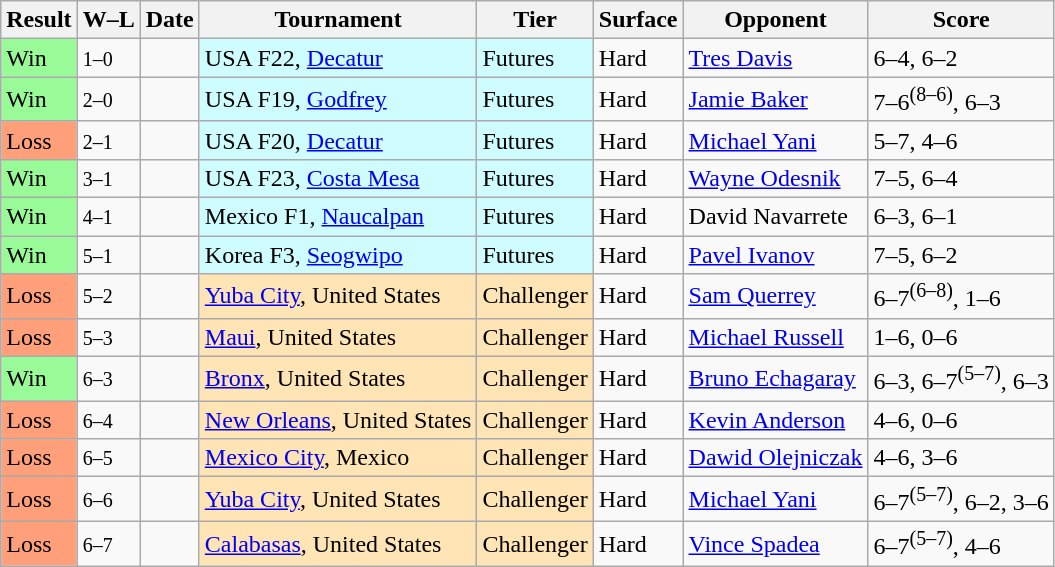<table class="sortable wikitable">
<tr>
<th>Result</th>
<th class="unsortable">W–L</th>
<th>Date</th>
<th>Tournament</th>
<th>Tier</th>
<th>Surface</th>
<th>Opponent</th>
<th class="unsortable">Score</th>
</tr>
<tr>
<td bgcolor=98FB98>Win</td>
<td><small>1–0</small></td>
<td></td>
<td style="background:#cffcff;">USA F22, <a href='#'>Decatur</a></td>
<td style="background:#cffcff;">Futures</td>
<td>Hard</td>
<td> <a href='#'>Tres Davis</a></td>
<td>6–4, 6–2</td>
</tr>
<tr>
<td bgcolor=98FB98>Win</td>
<td><small>2–0</small></td>
<td></td>
<td style="background:#cffcff;">USA F19, <a href='#'>Godfrey</a></td>
<td style="background:#cffcff;">Futures</td>
<td>Hard</td>
<td> <a href='#'>Jamie Baker</a></td>
<td>7–6<sup>(8–6)</sup>, 6–3</td>
</tr>
<tr>
<td bgcolor=FFA07A>Loss</td>
<td><small>2–1</small></td>
<td></td>
<td style="background:#cffcff;">USA F20, <a href='#'>Decatur</a></td>
<td style="background:#cffcff;">Futures</td>
<td>Hard</td>
<td> <a href='#'>Michael Yani</a></td>
<td>5–7, 4–6</td>
</tr>
<tr>
<td bgcolor=98FB98>Win</td>
<td><small>3–1</small></td>
<td></td>
<td style="background:#cffcff;">USA F23, <a href='#'>Costa Mesa</a></td>
<td style="background:#cffcff;">Futures</td>
<td>Hard</td>
<td> <a href='#'>Wayne Odesnik</a></td>
<td>7–5, 6–4</td>
</tr>
<tr>
<td bgcolor=98FB98>Win</td>
<td><small>4–1</small></td>
<td></td>
<td style="background:#cffcff;">Mexico F1, <a href='#'>Naucalpan</a></td>
<td style="background:#cffcff;">Futures</td>
<td>Hard</td>
<td> David Navarrete</td>
<td>6–3, 6–1</td>
</tr>
<tr>
<td bgcolor=98FB98>Win</td>
<td><small>5–1</small></td>
<td></td>
<td style="background:#cffcff;">Korea F3, <a href='#'>Seogwipo</a></td>
<td style="background:#cffcff;">Futures</td>
<td>Hard</td>
<td> <a href='#'>Pavel Ivanov</a></td>
<td>7–5, 6–2</td>
</tr>
<tr>
<td bgcolor=FFA07A>Loss</td>
<td><small>5–2</small></td>
<td></td>
<td style="background:moccasin;"><a href='#'>Yuba City</a>, United States</td>
<td style="background:moccasin;">Challenger</td>
<td>Hard</td>
<td> <a href='#'>Sam Querrey</a></td>
<td>6–7<sup>(6–8)</sup>, 1–6</td>
</tr>
<tr>
<td bgcolor=FFA07A>Loss</td>
<td><small>5–3</small></td>
<td></td>
<td style="background:moccasin;"><a href='#'>Maui</a>, United States</td>
<td style="background:moccasin;">Challenger</td>
<td>Hard</td>
<td> <a href='#'>Michael Russell</a></td>
<td>1–6, 0–6</td>
</tr>
<tr>
<td bgcolor=98FB98>Win</td>
<td><small>6–3</small></td>
<td></td>
<td style="background:moccasin;"><a href='#'>Bronx</a>, United States</td>
<td style="background:moccasin;">Challenger</td>
<td>Hard</td>
<td> <a href='#'>Bruno Echagaray</a></td>
<td>6–3, 6–7<sup>(5–7)</sup>, 6–3</td>
</tr>
<tr>
<td bgcolor=FFA07A>Loss</td>
<td><small>6–4</small></td>
<td></td>
<td style="background:moccasin;"><a href='#'>New Orleans</a>, United States</td>
<td style="background:moccasin;">Challenger</td>
<td>Hard</td>
<td> <a href='#'>Kevin Anderson</a></td>
<td>4–6, 0–6</td>
</tr>
<tr>
<td bgcolor=FFA07A>Loss</td>
<td><small>6–5</small></td>
<td></td>
<td style="background:moccasin;"><a href='#'>Mexico City</a>, Mexico</td>
<td style="background:moccasin;">Challenger</td>
<td>Hard</td>
<td> <a href='#'>Dawid Olejniczak</a></td>
<td>4–6, 3–6</td>
</tr>
<tr>
<td bgcolor=FFA07A>Loss</td>
<td><small>6–6</small></td>
<td></td>
<td style="background:moccasin;"><a href='#'>Yuba City</a>, United States</td>
<td style="background:moccasin;">Challenger</td>
<td>Hard</td>
<td> <a href='#'>Michael Yani</a></td>
<td>6–7<sup>(5–7)</sup>, 6–2, 3–6</td>
</tr>
<tr>
<td bgcolor=FFA07A>Loss</td>
<td><small>6–7</small></td>
<td></td>
<td style="background:moccasin;"><a href='#'>Calabasas</a>, United States</td>
<td style="background:moccasin;">Challenger</td>
<td>Hard</td>
<td> <a href='#'>Vince Spadea</a></td>
<td>6–7<sup>(5–7)</sup>, 4–6</td>
</tr>
</table>
